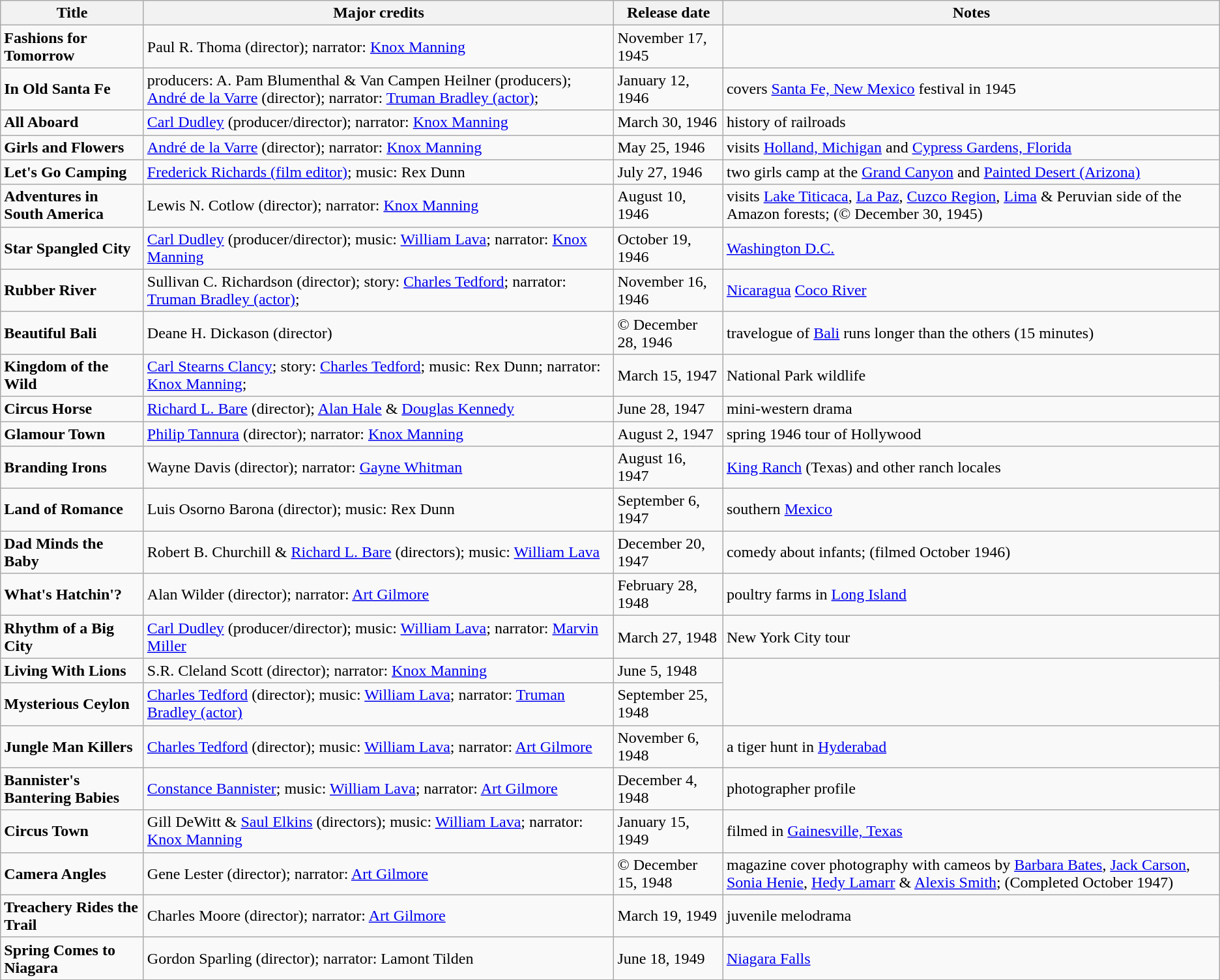<table class="wikitable sortable" border="1">
<tr>
<th>Title</th>
<th>Major credits</th>
<th>Release date</th>
<th>Notes</th>
</tr>
<tr>
<td><strong>Fashions for Tomorrow</strong></td>
<td>Paul R. Thoma (director); narrator: <a href='#'>Knox Manning</a></td>
<td>November 17, 1945</td>
</tr>
<tr>
<td><strong>In Old Santa Fe</strong></td>
<td>producers: A. Pam Blumenthal & Van Campen Heilner (producers); <a href='#'>André de la Varre</a> (director); narrator: <a href='#'>Truman Bradley (actor)</a>;</td>
<td>January 12, 1946</td>
<td>covers <a href='#'>Santa Fe, New Mexico</a> festival in 1945</td>
</tr>
<tr>
<td><strong>All Aboard</strong></td>
<td><a href='#'>Carl Dudley</a> (producer/director); narrator: <a href='#'>Knox Manning</a></td>
<td>March 30, 1946</td>
<td>history of railroads</td>
</tr>
<tr>
<td><strong>Girls and Flowers</strong></td>
<td><a href='#'>André de la Varre</a> (director); narrator: <a href='#'>Knox Manning</a></td>
<td>May 25, 1946</td>
<td>visits <a href='#'>Holland, Michigan</a> and <a href='#'>Cypress Gardens, Florida</a></td>
</tr>
<tr>
<td><strong>Let's Go Camping</strong></td>
<td><a href='#'>Frederick Richards (film editor)</a>; music: Rex Dunn</td>
<td>July 27, 1946</td>
<td>two girls camp at the <a href='#'>Grand Canyon</a> and <a href='#'>Painted Desert (Arizona)</a></td>
</tr>
<tr>
<td><strong>Adventures in South America</strong></td>
<td>Lewis N. Cotlow (director); narrator: <a href='#'>Knox Manning</a></td>
<td>August 10, 1946</td>
<td>visits <a href='#'>Lake Titicaca</a>, <a href='#'>La Paz</a>, <a href='#'>Cuzco Region</a>, <a href='#'>Lima</a> & Peruvian side of the Amazon forests; (© December 30, 1945)</td>
</tr>
<tr>
<td><strong>Star Spangled City</strong></td>
<td><a href='#'>Carl Dudley</a> (producer/director); music: <a href='#'>William Lava</a>; narrator: <a href='#'>Knox Manning</a></td>
<td>October 19, 1946</td>
<td><a href='#'>Washington D.C.</a></td>
</tr>
<tr>
<td><strong>Rubber River</strong></td>
<td>Sullivan C. Richardson (director); story: <a href='#'>Charles Tedford</a>; narrator: <a href='#'>Truman Bradley (actor)</a>;</td>
<td>November 16, 1946</td>
<td><a href='#'>Nicaragua</a> <a href='#'>Coco River</a></td>
</tr>
<tr>
<td><strong>Beautiful Bali</strong></td>
<td>Deane H. Dickason (director)</td>
<td>© December 28, 1946</td>
<td>travelogue of <a href='#'>Bali</a> runs longer than the others (15 minutes)</td>
</tr>
<tr>
<td><strong>Kingdom of the Wild</strong></td>
<td><a href='#'>Carl Stearns Clancy</a>; story: <a href='#'>Charles Tedford</a>; music: Rex Dunn; narrator: <a href='#'>Knox Manning</a>;</td>
<td>March 15, 1947</td>
<td>National Park wildlife</td>
</tr>
<tr>
<td><strong>Circus Horse</strong></td>
<td><a href='#'>Richard L. Bare</a> (director); <a href='#'>Alan Hale</a> & <a href='#'>Douglas Kennedy</a></td>
<td>June 28, 1947</td>
<td>mini-western drama</td>
</tr>
<tr>
<td><strong>Glamour Town</strong></td>
<td><a href='#'>Philip Tannura</a> (director); narrator: <a href='#'>Knox Manning</a></td>
<td>August 2, 1947</td>
<td>spring 1946 tour of Hollywood</td>
</tr>
<tr>
<td><strong>Branding Irons</strong></td>
<td>Wayne Davis (director); narrator: <a href='#'>Gayne Whitman</a></td>
<td>August 16, 1947</td>
<td><a href='#'>King Ranch</a> (Texas) and other ranch locales</td>
</tr>
<tr>
<td><strong>Land of Romance</strong></td>
<td>Luis Osorno Barona (director); music: Rex Dunn</td>
<td>September 6, 1947</td>
<td>southern <a href='#'>Mexico</a></td>
</tr>
<tr>
<td><strong>Dad Minds the Baby</strong></td>
<td>Robert B. Churchill & <a href='#'>Richard L. Bare</a> (directors); music: <a href='#'>William Lava</a></td>
<td>December 20, 1947</td>
<td>comedy about infants; (filmed October 1946)</td>
</tr>
<tr>
<td><strong>What's Hatchin'?</strong></td>
<td>Alan Wilder (director); narrator: <a href='#'>Art Gilmore</a></td>
<td>February 28, 1948</td>
<td>poultry farms in <a href='#'>Long Island</a></td>
</tr>
<tr>
<td><strong>Rhythm of a Big City</strong></td>
<td><a href='#'>Carl Dudley</a> (producer/director); music: <a href='#'>William Lava</a>; narrator: <a href='#'>Marvin Miller</a></td>
<td>March 27, 1948</td>
<td>New York City tour</td>
</tr>
<tr>
<td><strong>Living With Lions</strong></td>
<td>S.R. Cleland Scott (director); narrator: <a href='#'>Knox Manning</a></td>
<td>June 5, 1948</td>
</tr>
<tr>
<td><strong>Mysterious Ceylon</strong></td>
<td><a href='#'>Charles Tedford</a> (director); music: <a href='#'>William Lava</a>; narrator: <a href='#'>Truman Bradley (actor)</a></td>
<td>September 25, 1948</td>
</tr>
<tr>
<td><strong>Jungle Man Killers</strong></td>
<td><a href='#'>Charles Tedford</a> (director); music: <a href='#'>William Lava</a>; narrator: <a href='#'>Art Gilmore</a></td>
<td>November 6, 1948</td>
<td>a tiger hunt in <a href='#'>Hyderabad</a></td>
</tr>
<tr>
<td><strong>Bannister's Bantering Babies</strong></td>
<td><a href='#'>Constance Bannister</a>; music: <a href='#'>William Lava</a>; narrator: <a href='#'>Art Gilmore</a></td>
<td>December 4, 1948</td>
<td>photographer profile</td>
</tr>
<tr>
<td><strong>Circus Town</strong></td>
<td>Gill DeWitt & <a href='#'>Saul Elkins</a> (directors); music: <a href='#'>William Lava</a>; narrator: <a href='#'>Knox Manning</a></td>
<td>January 15, 1949</td>
<td>filmed in <a href='#'>Gainesville, Texas</a></td>
</tr>
<tr>
<td><strong>Camera Angles</strong></td>
<td>Gene Lester (director); narrator: <a href='#'>Art Gilmore</a></td>
<td>© December 15, 1948</td>
<td>magazine cover photography with cameos by <a href='#'>Barbara Bates</a>, <a href='#'>Jack Carson</a>, <a href='#'>Sonia Henie</a>, <a href='#'>Hedy Lamarr</a> & <a href='#'>Alexis Smith</a>; (Completed October 1947)</td>
</tr>
<tr>
<td><strong>Treachery Rides the Trail</strong></td>
<td>Charles Moore (director); narrator: <a href='#'>Art Gilmore</a></td>
<td>March 19, 1949</td>
<td>juvenile melodrama</td>
</tr>
<tr>
<td><strong>Spring Comes to Niagara</strong></td>
<td>Gordon Sparling (director); narrator: Lamont Tilden</td>
<td>June 18, 1949</td>
<td><a href='#'>Niagara Falls</a></td>
</tr>
</table>
